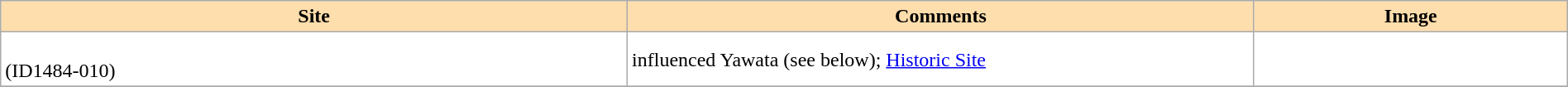<table class="wikitable sortable"  width="100%" style="background:#ffffff;">
<tr>
<th width="40%" align="left" style="background:#ffdead;">Site</th>
<th width="40%" align="left" style="background:#ffdead;" class="unsortable">Comments</th>
<th width="20" align="left" style="background:#ffdead;" class="unsortable">Image</th>
</tr>
<tr>
<td><br>(ID1484-010)</td>
<td>influenced Yawata (see below); <a href='#'>Historic Site</a></td>
<td></td>
</tr>
<tr>
</tr>
</table>
